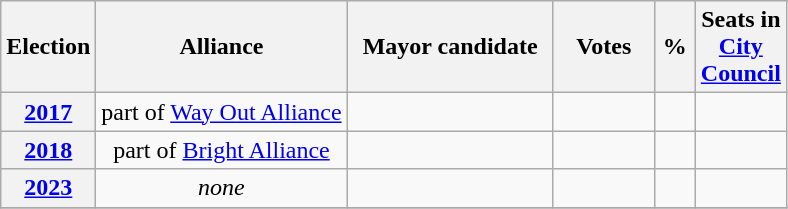<table class="wikitable" style="text-align: center;">
<tr>
<th style="width: 20px">Election</th>
<th>Alliance</th>
<th style="width: 130px">Mayor candidate</th>
<th style="width: 60px">Votes</th>
<th style="width: 20px">%</th>
<th style="width: 20px"><strong>Seats in <a href='#'>City Council</a></strong></th>
</tr>
<tr>
<th><a href='#'>2017</a></th>
<td>part of <a href='#'>Way Out Alliance</a></td>
<td></td>
<td></td>
<td></td>
<td></td>
</tr>
<tr>
<th><a href='#'>2018</a></th>
<td>part of <a href='#'>Bright Alliance</a></td>
<td></td>
<td></td>
<td></td>
<td></td>
</tr>
<tr>
<th><a href='#'>2023</a></th>
<td><em>none</em></td>
<td></td>
<td></td>
<td></td>
<td></td>
</tr>
<tr>
</tr>
</table>
